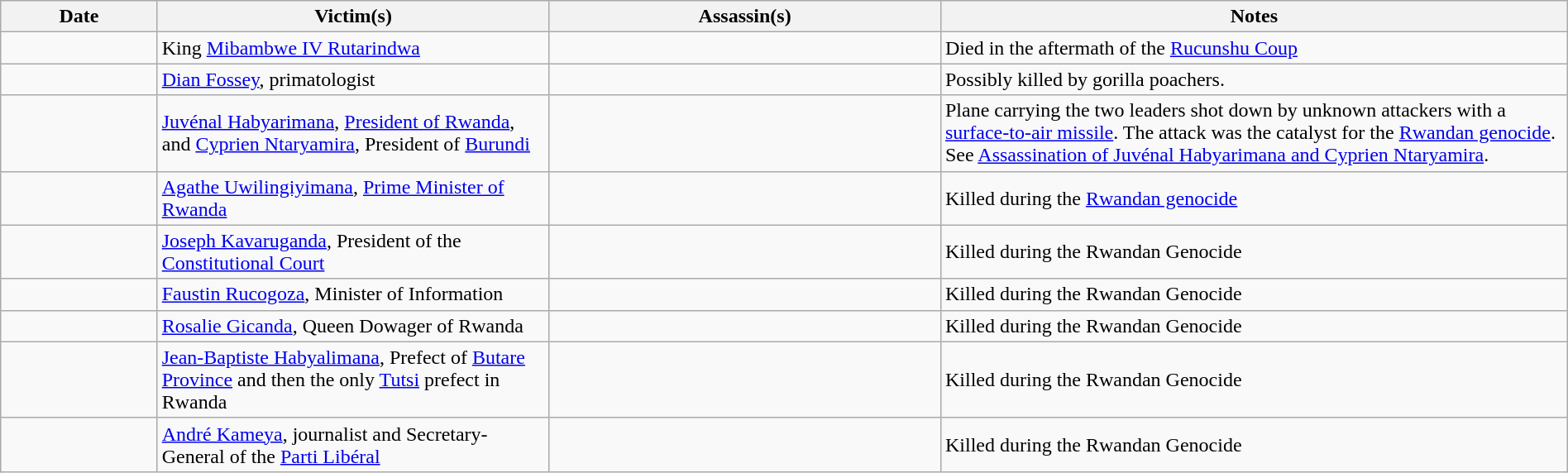<table class="wikitable sortable" style="width:100%">
<tr>
<th style="width:10%">Date</th>
<th style="width:25%">Victim(s)</th>
<th style="width:25%">Assassin(s)</th>
<th style="width:40%">Notes</th>
</tr>
<tr>
<td></td>
<td>King <a href='#'>Mibambwe IV Rutarindwa</a></td>
<td></td>
<td>Died in the aftermath of the <a href='#'>Rucunshu Coup</a></td>
</tr>
<tr>
<td></td>
<td><a href='#'>Dian Fossey</a>, primatologist</td>
<td></td>
<td>Possibly killed by gorilla poachers.</td>
</tr>
<tr>
<td></td>
<td><a href='#'>Juvénal Habyarimana</a>, <a href='#'>President of Rwanda</a>, and <a href='#'>Cyprien Ntaryamira</a>, President of <a href='#'>Burundi</a></td>
<td></td>
<td>Plane carrying the two leaders shot down by unknown attackers with a <a href='#'>surface-to-air missile</a>. The attack was the catalyst for the <a href='#'>Rwandan genocide</a>. See <a href='#'>Assassination of Juvénal Habyarimana and Cyprien Ntaryamira</a>.</td>
</tr>
<tr>
<td></td>
<td><a href='#'>Agathe Uwilingiyimana</a>, <a href='#'>Prime Minister of Rwanda</a></td>
<td></td>
<td>Killed during the <a href='#'>Rwandan genocide</a></td>
</tr>
<tr>
<td></td>
<td><a href='#'>Joseph Kavaruganda</a>, President of the <a href='#'>Constitutional Court</a></td>
<td></td>
<td>Killed during the Rwandan Genocide</td>
</tr>
<tr>
<td></td>
<td><a href='#'>Faustin Rucogoza</a>, Minister of Information</td>
<td></td>
<td>Killed during the Rwandan Genocide</td>
</tr>
<tr>
<td></td>
<td><a href='#'>Rosalie Gicanda</a>, Queen Dowager of Rwanda</td>
<td></td>
<td>Killed during the Rwandan Genocide</td>
</tr>
<tr>
<td></td>
<td><a href='#'>Jean-Baptiste Habyalimana</a>, Prefect of <a href='#'>Butare Province</a> and then the only <a href='#'>Tutsi</a> prefect in Rwanda</td>
<td></td>
<td>Killed during the Rwandan Genocide</td>
</tr>
<tr>
<td></td>
<td><a href='#'>André Kameya</a>, journalist and Secretary-General of the <a href='#'>Parti Libéral</a></td>
<td></td>
<td>Killed during the Rwandan Genocide</td>
</tr>
</table>
